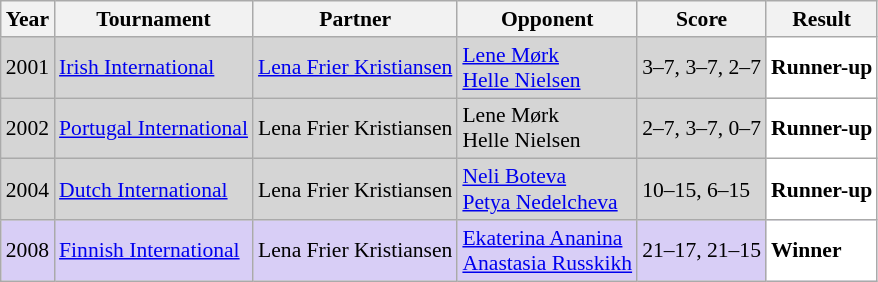<table class="sortable wikitable" style="font-size: 90%;">
<tr>
<th>Year</th>
<th>Tournament</th>
<th>Partner</th>
<th>Opponent</th>
<th>Score</th>
<th>Result</th>
</tr>
<tr style="background:#D5D5D5">
<td align="center">2001</td>
<td align="left"><a href='#'>Irish International</a></td>
<td align="left"> <a href='#'>Lena Frier Kristiansen</a></td>
<td align="left"> <a href='#'>Lene Mørk</a> <br>  <a href='#'>Helle Nielsen</a></td>
<td align="left">3–7, 3–7, 2–7</td>
<td style="text-align:left; background:white"> <strong>Runner-up</strong></td>
</tr>
<tr style="background:#D5D5D5">
<td align="center">2002</td>
<td align="left"><a href='#'>Portugal International</a></td>
<td align="left"> Lena Frier Kristiansen</td>
<td align="left"> Lene Mørk <br>  Helle Nielsen</td>
<td align="left">2–7, 3–7, 0–7</td>
<td style="text-align:left; background:white"> <strong>Runner-up</strong></td>
</tr>
<tr style="background:#D5D5D5">
<td align="center">2004</td>
<td align="left"><a href='#'>Dutch International</a></td>
<td align="left"> Lena Frier Kristiansen</td>
<td align="left"> <a href='#'>Neli Boteva</a> <br>  <a href='#'>Petya Nedelcheva</a></td>
<td align="left">10–15, 6–15</td>
<td style="text-align:left; background:white"> <strong>Runner-up</strong></td>
</tr>
<tr style="background:#D8CEF6">
<td align="center">2008</td>
<td align="left"><a href='#'>Finnish International</a></td>
<td align="left"> Lena Frier Kristiansen</td>
<td align="left"> <a href='#'>Ekaterina Ananina</a> <br>  <a href='#'>Anastasia Russkikh</a></td>
<td align="left">21–17, 21–15</td>
<td style="text-align:left; background:white"> <strong>Winner</strong></td>
</tr>
</table>
